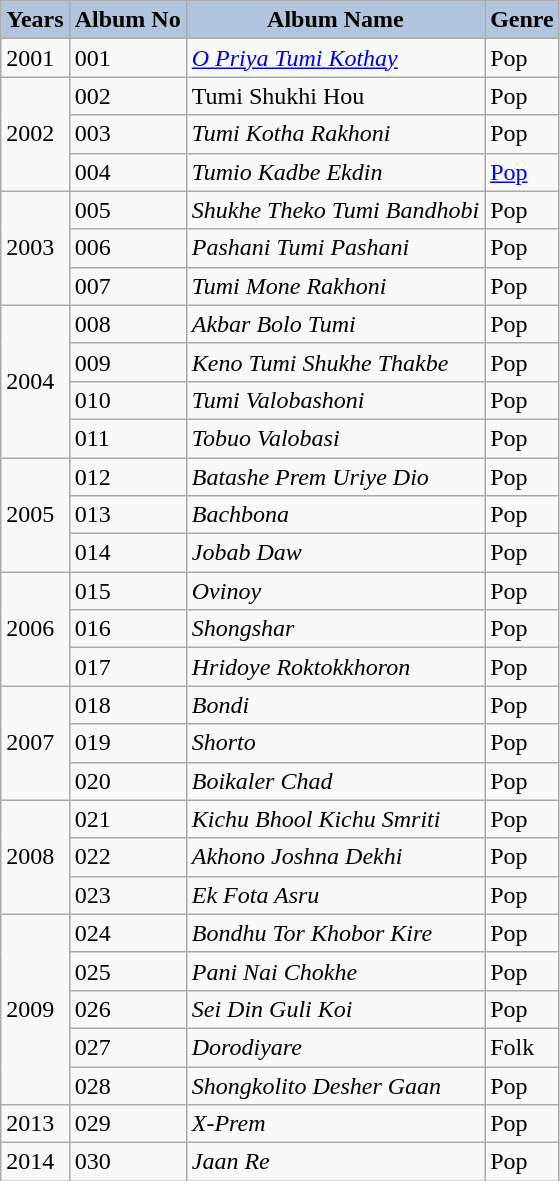<table class="wikitable">
<tr>
<th style="background:#B0C4DE;">Years</th>
<th style="background:#B0C4DE;">Album No</th>
<th style="background:#B0C4DE;">Album Name</th>
<th style="background:#B0C4DE;">Genre</th>
</tr>
<tr>
<td rowspan="1">2001</td>
<td>001</td>
<td><em><a href='#'>O Priya Tumi Kothay</a></em></td>
<td>Pop</td>
</tr>
<tr>
<td rowspan="3">2002</td>
<td>002</td>
<td>Tumi Shukhi Hou</td>
<td>Pop</td>
</tr>
<tr>
<td>003</td>
<td><em>Tumi Kotha Rakhoni</em></td>
<td>Pop</td>
</tr>
<tr>
<td>004</td>
<td><em>Tumio Kadbe Ekdin</em></td>
<td><a href='#'>Pop</a></td>
</tr>
<tr>
<td rowspan="3">2003</td>
<td>005</td>
<td><em>Shukhe Theko Tumi Bandhobi</em></td>
<td>Pop</td>
</tr>
<tr>
<td>006</td>
<td><em>Pashani Tumi Pashani</em></td>
<td>Pop</td>
</tr>
<tr>
<td>007</td>
<td><em>Tumi Mone Rakhoni</em></td>
<td>Pop</td>
</tr>
<tr>
<td rowspan="4">2004</td>
<td>008</td>
<td><em>Akbar Bolo Tumi</em></td>
<td>Pop</td>
</tr>
<tr>
<td>009</td>
<td><em>Keno Tumi Shukhe Thakbe</em></td>
<td>Pop</td>
</tr>
<tr>
<td>010</td>
<td><em>Tumi Valobashoni</em></td>
<td>Pop</td>
</tr>
<tr>
<td>011</td>
<td><em>Tobuo Valobasi</em></td>
<td>Pop</td>
</tr>
<tr>
<td rowspan="3">2005</td>
<td>012</td>
<td><em>Batashe Prem Uriye Dio</em></td>
<td>Pop</td>
</tr>
<tr>
<td>013</td>
<td><em>Bachbona</em></td>
<td>Pop</td>
</tr>
<tr>
<td>014</td>
<td><em>Jobab Daw</em></td>
<td>Pop</td>
</tr>
<tr>
<td rowspan="3">2006</td>
<td>015</td>
<td><em>Ovinoy</em></td>
<td>Pop</td>
</tr>
<tr>
<td>016</td>
<td><em>Shongshar</em></td>
<td>Pop</td>
</tr>
<tr>
<td>017</td>
<td><em>Hridoye Roktokkhoron</em></td>
<td>Pop</td>
</tr>
<tr>
<td rowspan="3">2007</td>
<td>018</td>
<td><em>Bondi</em></td>
<td>Pop</td>
</tr>
<tr>
<td>019</td>
<td><em>Shorto</em></td>
<td>Pop</td>
</tr>
<tr>
<td>020</td>
<td><em>Boikaler Chad</em></td>
<td>Pop</td>
</tr>
<tr>
<td rowspan="3">2008</td>
<td>021</td>
<td><em>Kichu Bhool Kichu Smriti</em></td>
<td>Pop</td>
</tr>
<tr>
<td>022</td>
<td><em>Akhono Joshna Dekhi</em></td>
<td>Pop</td>
</tr>
<tr>
<td>023</td>
<td><em>Ek Fota Asru</em></td>
<td>Pop</td>
</tr>
<tr>
<td rowspan="5">2009</td>
<td>024</td>
<td><em>Bondhu Tor Khobor Kire</em></td>
<td>Pop</td>
</tr>
<tr>
<td>025</td>
<td><em>Pani Nai Chokhe</em></td>
<td>Pop</td>
</tr>
<tr>
<td>026</td>
<td><em>Sei Din Guli Koi</em></td>
<td>Pop</td>
</tr>
<tr>
<td>027</td>
<td><em>Dorodiyare</em></td>
<td>Folk</td>
</tr>
<tr>
<td>028</td>
<td><em>Shongkolito Desher Gaan</em></td>
<td>Pop</td>
</tr>
<tr>
<td rowspan="1">2013</td>
<td>029</td>
<td><em>X-Prem</em></td>
<td>Pop</td>
</tr>
<tr>
<td>2014</td>
<td>030</td>
<td><em>Jaan Re</em></td>
<td>Pop</td>
</tr>
</table>
